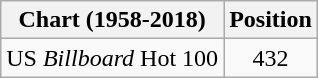<table class="wikitable plainrowheaders">
<tr>
<th>Chart (1958-2018)</th>
<th>Position</th>
</tr>
<tr>
<td>US <em>Billboard</em> Hot 100</td>
<td style="text-align:center;">432</td>
</tr>
</table>
